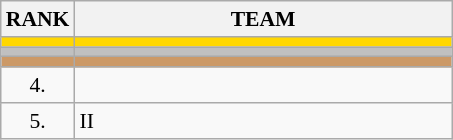<table class="wikitable" style="border-collapse: collapse; font-size: 90%;">
<tr>
<th>RANK</th>
<th align="left" style="width: 17em">TEAM</th>
</tr>
<tr bgcolor=gold>
<td align="center"></td>
<td></td>
</tr>
<tr bgcolor=silver>
<td align="center"></td>
<td></td>
</tr>
<tr bgcolor=cc9966>
<td align="center"></td>
<td></td>
</tr>
<tr>
<td align="center">4.</td>
<td></td>
</tr>
<tr>
<td align="center">5.</td>
<td> II</td>
</tr>
</table>
